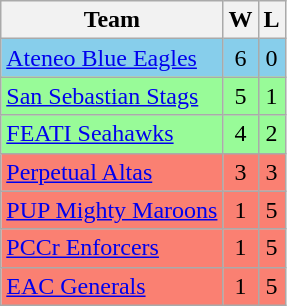<table class="wikitable" align="center"|>
<tr>
<th>Team</th>
<th>W</th>
<th>L</th>
</tr>
<tr style="text-align:center; background:skyblue;">
<td align="left"><a href='#'>Ateneo Blue Eagles</a></td>
<td>6</td>
<td>0</td>
</tr>
<tr style="text-align:center; background:#98fb98;">
<td align="left"><a href='#'>San Sebastian Stags</a></td>
<td>5</td>
<td>1</td>
</tr>
<tr style="text-align:center; background:#98fb98;">
<td align="left"><a href='#'>FEATI Seahawks</a></td>
<td>4</td>
<td>2</td>
</tr>
<tr style="text-align:center; background:salmon;">
<td align="left"><a href='#'>Perpetual Altas</a></td>
<td>3</td>
<td>3</td>
</tr>
<tr style="text-align:center; background:salmon;">
<td align="left"><a href='#'>PUP Mighty Maroons</a></td>
<td>1</td>
<td>5</td>
</tr>
<tr style="text-align:center; background:salmon;">
<td align="left"><a href='#'>PCCr Enforcers</a></td>
<td>1</td>
<td>5</td>
</tr>
<tr style="text-align:center; background:salmon;">
<td align="left"><a href='#'>EAC Generals</a></td>
<td>1</td>
<td>5</td>
</tr>
</table>
